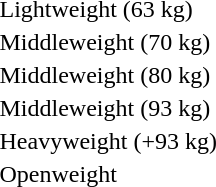<table>
<tr>
<td rowspan=2>Lightweight (63 kg)<br></td>
<td rowspan=2></td>
<td rowspan=2></td>
<td></td>
</tr>
<tr>
<td></td>
</tr>
<tr>
<td rowspan=2>Middleweight (70 kg)<br></td>
<td rowspan=2></td>
<td rowspan=2></td>
<td></td>
</tr>
<tr>
<td></td>
</tr>
<tr>
<td rowspan=2>Middleweight (80 kg)<br></td>
<td rowspan=2></td>
<td rowspan=2></td>
<td></td>
</tr>
<tr>
<td></td>
</tr>
<tr>
<td rowspan=2>Middleweight (93 kg)<br></td>
<td rowspan=2></td>
<td rowspan=2></td>
<td></td>
</tr>
<tr>
<td></td>
</tr>
<tr>
<td rowspan=2>Heavyweight (+93 kg)<br></td>
<td rowspan=2></td>
<td rowspan=2></td>
<td></td>
</tr>
<tr>
<td></td>
</tr>
<tr>
<td rowspan=2>Openweight<br></td>
<td rowspan=2></td>
<td rowspan=2></td>
<td></td>
</tr>
<tr>
<td></td>
</tr>
</table>
